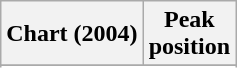<table class="wikitable sortable plainrowheaders">
<tr>
<th scope="col">Chart (2004)</th>
<th scope="col">Peak<br>position</th>
</tr>
<tr>
</tr>
<tr>
</tr>
<tr>
</tr>
<tr>
</tr>
<tr>
</tr>
<tr>
</tr>
</table>
